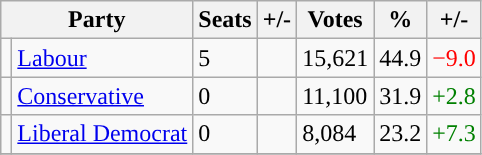<table class="wikitable">
<tr>
<th colspan="2">Party</th>
<th>Seats</th>
<th>+/-</th>
<th>Votes</th>
<th>%</th>
<th>+/-</th>
</tr>
<tr>
<td style="background-color: "></td>
<td><a href='#'>Labour</a></td>
<td>5</td>
<td></td>
<td>15,621</td>
<td>44.9</td>
<td style="color:red">−9.0</td>
</tr>
<tr>
<td style="background-color: "></td>
<td><a href='#'>Conservative</a></td>
<td>0</td>
<td></td>
<td>11,100</td>
<td>31.9</td>
<td style="color:green">+2.8</td>
</tr>
<tr>
<td style="background-color: "></td>
<td><a href='#'>Liberal Democrat</a></td>
<td>0</td>
<td></td>
<td>8,084</td>
<td>23.2</td>
<td style="color:green">+7.3</td>
</tr>
<tr>
</tr>
</table>
